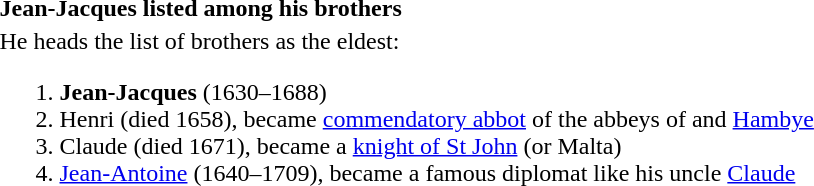<table>
<tr>
<th align="left">Jean-Jacques listed among his brothers</th>
</tr>
<tr>
<td>He heads the list of brothers as the eldest:<br><ol><li><strong>Jean-Jacques</strong> (1630–1688)</li><li>Henri (died 1658), became <a href='#'>commendatory abbot</a> of the abbeys of  and <a href='#'>Hambye</a></li><li>Claude (died 1671), became a <a href='#'>knight of St John</a> (or Malta)</li><li><a href='#'>Jean-Antoine</a> (1640–1709), became a famous diplomat like his uncle <a href='#'>Claude</a></li></ol></td>
</tr>
</table>
